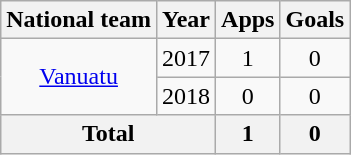<table class="wikitable" style="text-align:center">
<tr>
<th>National team</th>
<th>Year</th>
<th>Apps</th>
<th>Goals</th>
</tr>
<tr>
<td rowspan="2"><a href='#'>Vanuatu</a></td>
<td>2017</td>
<td>1</td>
<td>0</td>
</tr>
<tr>
<td>2018</td>
<td>0</td>
<td>0</td>
</tr>
<tr>
<th colspan=2>Total</th>
<th>1</th>
<th>0</th>
</tr>
</table>
